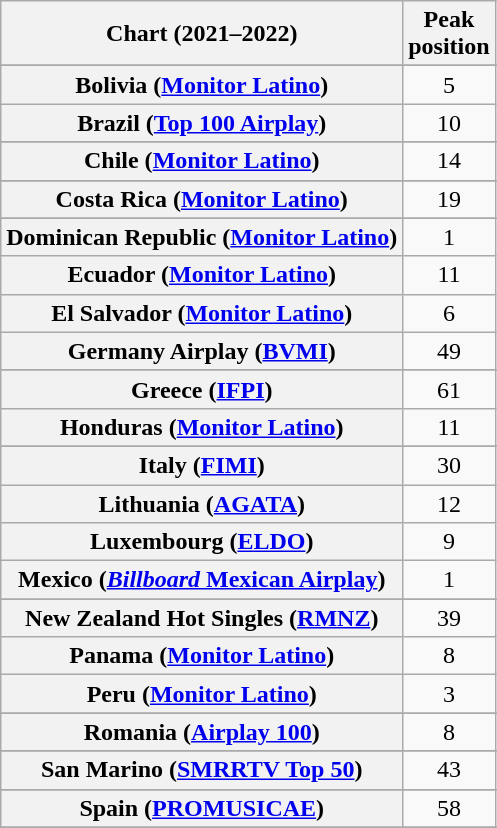<table class="wikitable sortable plainrowheaders" style="text-align:center">
<tr>
<th scope="col">Chart (2021–2022)</th>
<th scope="col">Peak<br>position</th>
</tr>
<tr>
</tr>
<tr>
</tr>
<tr>
<th scope="row">Bolivia (<a href='#'>Monitor Latino</a>)</th>
<td>5</td>
</tr>
<tr>
<th scope="row">Brazil (<a href='#'>Top 100 Airplay</a>)</th>
<td>10</td>
</tr>
<tr>
</tr>
<tr>
<th scope="row">Chile (<a href='#'>Monitor Latino</a>)</th>
<td>14</td>
</tr>
<tr>
</tr>
<tr>
<th scope="row">Costa Rica (<a href='#'>Monitor Latino</a>)</th>
<td>19</td>
</tr>
<tr>
</tr>
<tr>
</tr>
<tr>
<th scope="row">Dominican Republic (<a href='#'>Monitor Latino</a>)</th>
<td>1</td>
</tr>
<tr>
<th scope="row">Ecuador (<a href='#'>Monitor Latino</a>)</th>
<td>11</td>
</tr>
<tr>
<th scope="row">El Salvador (<a href='#'>Monitor Latino</a>)</th>
<td>6</td>
</tr>
<tr>
<th scope="row">Germany Airplay (<a href='#'>BVMI</a>)</th>
<td>49</td>
</tr>
<tr>
</tr>
<tr>
<th scope="row">Greece (<a href='#'>IFPI</a>)</th>
<td>61</td>
</tr>
<tr>
<th scope="row">Honduras (<a href='#'>Monitor Latino</a>)</th>
<td>11</td>
</tr>
<tr>
</tr>
<tr>
</tr>
<tr>
</tr>
<tr>
</tr>
<tr>
</tr>
<tr>
<th scope="row">Italy (<a href='#'>FIMI</a>)</th>
<td>30</td>
</tr>
<tr>
<th scope="row">Lithuania (<a href='#'>AGATA</a>)</th>
<td>12</td>
</tr>
<tr>
<th scope="row">Luxembourg (<a href='#'>ELDO</a>)</th>
<td>9</td>
</tr>
<tr>
<th scope="row">Mexico (<a href='#'><em>Billboard</em> Mexican Airplay</a>)</th>
<td>1</td>
</tr>
<tr>
</tr>
<tr>
</tr>
<tr>
<th scope="row">New Zealand Hot Singles (<a href='#'>RMNZ</a>)</th>
<td>39</td>
</tr>
<tr>
<th scope="row">Panama (<a href='#'>Monitor Latino</a>)</th>
<td>8</td>
</tr>
<tr>
<th scope="row">Peru (<a href='#'>Monitor Latino</a>)</th>
<td>3</td>
</tr>
<tr>
</tr>
<tr>
</tr>
<tr>
<th scope="row">Romania (<a href='#'>Airplay 100</a>)</th>
<td>8</td>
</tr>
<tr>
</tr>
<tr>
<th scope="row">San Marino (<a href='#'>SMRRTV Top 50</a>)</th>
<td>43</td>
</tr>
<tr>
</tr>
<tr>
</tr>
<tr>
<th scope="row">Spain (<a href='#'>PROMUSICAE</a>)</th>
<td>58</td>
</tr>
<tr>
</tr>
<tr>
</tr>
<tr>
</tr>
<tr>
</tr>
<tr>
</tr>
<tr>
</tr>
<tr>
</tr>
</table>
